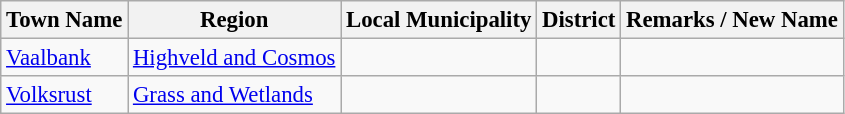<table class="wikitable sortable" style="font-size: 95%;">
<tr>
<th>Town Name</th>
<th>Region</th>
<th>Local Municipality</th>
<th>District</th>
<th>Remarks / New Name</th>
</tr>
<tr>
<td><a href='#'>Vaalbank</a></td>
<td><a href='#'>Highveld and Cosmos</a></td>
<td></td>
<td></td>
<td></td>
</tr>
<tr>
<td><a href='#'>Volksrust</a></td>
<td><a href='#'>Grass and Wetlands</a></td>
<td></td>
<td></td>
<td></td>
</tr>
</table>
